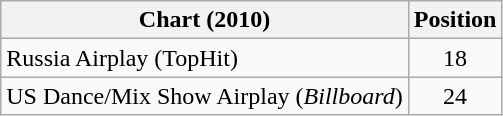<table class="wikitable sortable">
<tr>
<th>Chart (2010)</th>
<th>Position</th>
</tr>
<tr>
<td>Russia Airplay (TopHit)</td>
<td style="text-align:center">18</td>
</tr>
<tr>
<td>US Dance/Mix Show Airplay (<em>Billboard</em>)</td>
<td align="center">24</td>
</tr>
</table>
